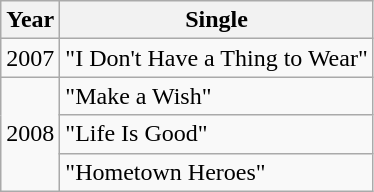<table class="wikitable">
<tr>
<th>Year</th>
<th>Single</th>
</tr>
<tr>
<td>2007</td>
<td>"I Don't Have a Thing to Wear"</td>
</tr>
<tr>
<td rowspan=3>2008</td>
<td>"Make a Wish"</td>
</tr>
<tr>
<td>"Life Is Good"</td>
</tr>
<tr>
<td>"Hometown Heroes"</td>
</tr>
</table>
